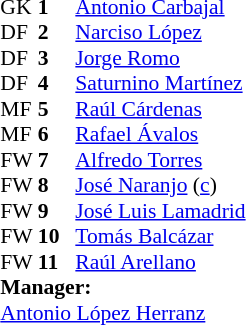<table cellspacing="0" cellpadding="0" style="font-size:90%; margin:auto;">
<tr>
<th width="25"></th>
<th width="25"></th>
</tr>
<tr>
<td>GK</td>
<td><strong>1</strong></td>
<td><a href='#'>Antonio Carbajal</a></td>
</tr>
<tr>
<td>DF</td>
<td><strong>2</strong></td>
<td><a href='#'>Narciso López</a></td>
</tr>
<tr>
<td>DF</td>
<td><strong>3</strong></td>
<td><a href='#'>Jorge Romo</a></td>
</tr>
<tr>
<td>DF</td>
<td><strong>4</strong></td>
<td><a href='#'>Saturnino Martínez</a></td>
</tr>
<tr>
<td>MF</td>
<td><strong>5</strong></td>
<td><a href='#'>Raúl Cárdenas</a></td>
</tr>
<tr>
<td>MF</td>
<td><strong>6</strong></td>
<td><a href='#'>Rafael Ávalos</a></td>
</tr>
<tr>
<td>FW</td>
<td><strong>7</strong></td>
<td><a href='#'>Alfredo Torres</a></td>
</tr>
<tr>
<td>FW</td>
<td><strong>8</strong></td>
<td><a href='#'>José Naranjo</a> (<a href='#'>c</a>)</td>
</tr>
<tr>
<td>FW</td>
<td><strong>9</strong></td>
<td><a href='#'>José Luis Lamadrid</a></td>
</tr>
<tr>
<td>FW</td>
<td><strong>10</strong></td>
<td><a href='#'>Tomás Balcázar</a></td>
</tr>
<tr>
<td>FW</td>
<td><strong>11</strong></td>
<td><a href='#'>Raúl Arellano</a></td>
</tr>
<tr>
<td colspan=3><strong>Manager:</strong></td>
</tr>
<tr>
<td colspan=4> <a href='#'>Antonio López Herranz</a></td>
</tr>
</table>
